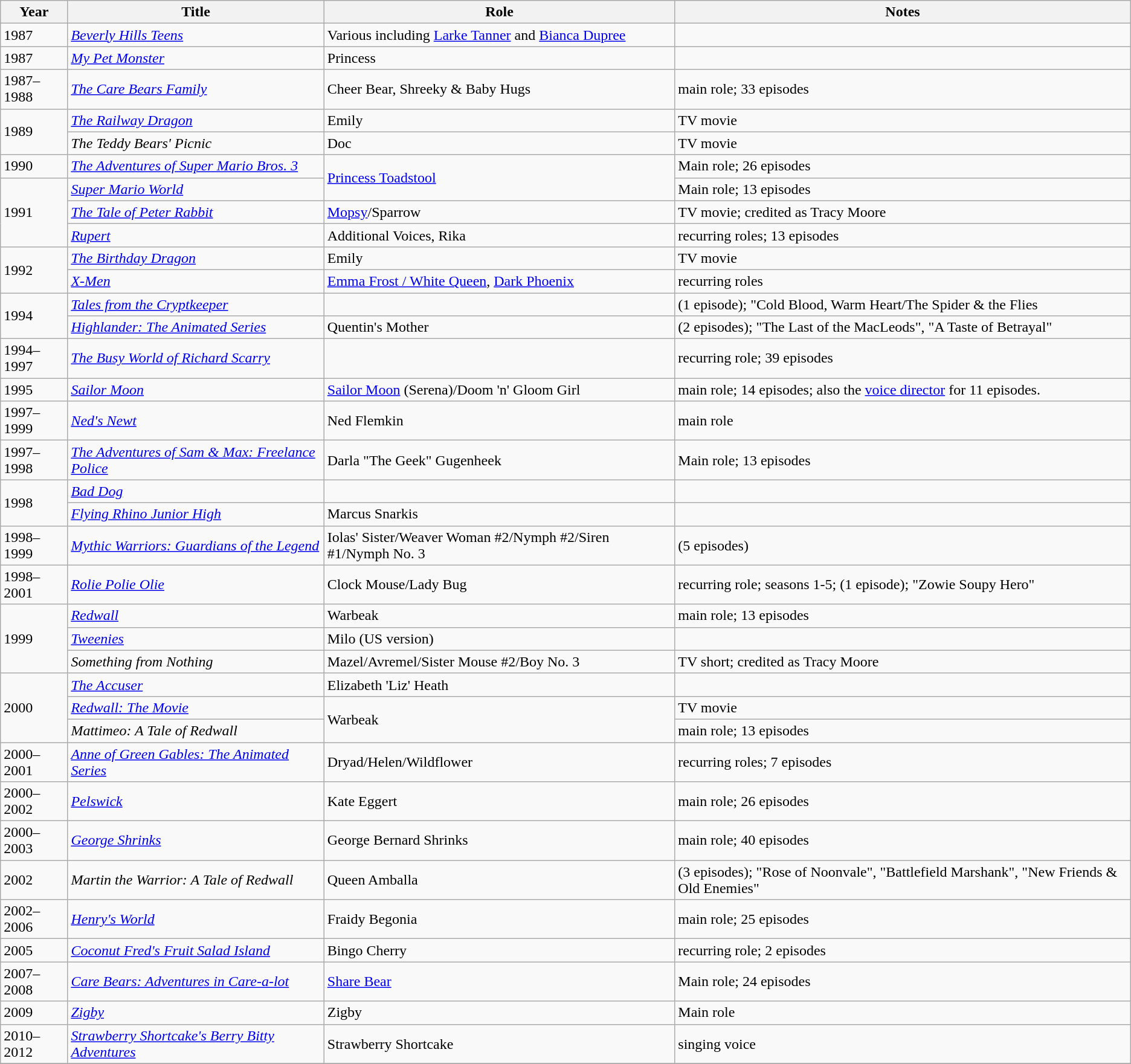<table class="wikitable sortable">
<tr>
<th>Year</th>
<th>Title</th>
<th>Role</th>
<th class="unsortable">Notes</th>
</tr>
<tr>
<td>1987</td>
<td><em><a href='#'>Beverly Hills Teens</a></em></td>
<td>Various including <a href='#'>Larke Tanner</a> and <a href='#'>Bianca Dupree</a></td>
<td></td>
</tr>
<tr>
<td>1987</td>
<td><em><a href='#'>My Pet Monster</a></em></td>
<td>Princess</td>
<td></td>
</tr>
<tr>
<td>1987–1988</td>
<td data-sort-value="Care Bears Family, The"><em><a href='#'>The Care Bears Family</a></em></td>
<td>Cheer Bear, Shreeky & Baby Hugs</td>
<td>main role; 33 episodes</td>
</tr>
<tr>
<td rowspan=2>1989</td>
<td data-sort-value="Railway Dragon, The"><em><a href='#'>The Railway Dragon</a></em></td>
<td>Emily</td>
<td>TV movie</td>
</tr>
<tr>
<td data-sort-value="Teddy Bears' Picnic, The"><em>The Teddy Bears' Picnic</em></td>
<td>Doc</td>
<td>TV movie</td>
</tr>
<tr>
<td>1990</td>
<td data-sort-value="Adventures of Super Mario Bros. 3, The"><em><a href='#'>The Adventures of Super Mario Bros. 3</a></em></td>
<td rowspan=2><a href='#'>Princess Toadstool</a></td>
<td>Main role; 26 episodes</td>
</tr>
<tr>
<td rowspan=3>1991</td>
<td><em><a href='#'>Super Mario World</a></em></td>
<td>Main role; 13 episodes</td>
</tr>
<tr>
<td data-sort-value="Tale of Peter Rabbit, The"><em><a href='#'>The Tale of Peter Rabbit</a></em></td>
<td><a href='#'>Mopsy</a>/Sparrow</td>
<td>TV movie; credited as Tracy Moore</td>
</tr>
<tr>
<td><em><a href='#'>Rupert</a></em></td>
<td>Additional Voices, Rika</td>
<td>recurring roles; 13 episodes</td>
</tr>
<tr>
<td rowspan=2>1992</td>
<td data-sort-value="Birthday Dragon, The"><em><a href='#'>The Birthday Dragon</a></em></td>
<td>Emily</td>
<td>TV movie</td>
</tr>
<tr>
<td><em><a href='#'>X-Men</a></em></td>
<td><a href='#'>Emma Frost / White Queen</a>, <a href='#'>Dark Phoenix</a></td>
<td>recurring roles</td>
</tr>
<tr>
<td rowspan=2>1994</td>
<td><em><a href='#'>Tales from the Cryptkeeper</a></em></td>
<td></td>
<td>(1 episode); "Cold Blood, Warm Heart/The Spider & the Flies</td>
</tr>
<tr>
<td><em><a href='#'>Highlander: The Animated Series</a></em></td>
<td>Quentin's Mother</td>
<td>(2 episodes); "The Last of the MacLeods", "A Taste of Betrayal"</td>
</tr>
<tr>
<td>1994–1997</td>
<td data-sort-value="Busy World of Richard Scarry, The"><em><a href='#'>The Busy World of Richard Scarry</a></em></td>
<td></td>
<td>recurring role; 39 episodes</td>
</tr>
<tr>
<td>1995</td>
<td><em><a href='#'>Sailor Moon</a></em></td>
<td><a href='#'>Sailor Moon</a> (Serena)/Doom 'n' Gloom Girl</td>
<td>main role; 14 episodes; also the <a href='#'>voice director</a> for 11 episodes.</td>
</tr>
<tr>
<td>1997–1999</td>
<td><em><a href='#'>Ned's Newt</a></em></td>
<td>Ned Flemkin</td>
<td>main role</td>
</tr>
<tr>
<td>1997–1998</td>
<td Adventures of Sam & Max: Freelance Police, The"><em><a href='#'>The Adventures of Sam & Max: Freelance Police</a></em></td>
<td>Darla "The Geek" Gugenheek</td>
<td>Main role; 13 episodes</td>
</tr>
<tr>
<td rowspan=2>1998</td>
<td><em><a href='#'>Bad Dog</a></em></td>
<td></td>
<td></td>
</tr>
<tr>
<td><em><a href='#'>Flying Rhino Junior High</a></em></td>
<td>Marcus Snarkis</td>
<td></td>
</tr>
<tr>
<td>1998–1999</td>
<td><em><a href='#'>Mythic Warriors: Guardians of the Legend</a></em></td>
<td>Iolas' Sister/Weaver Woman #2/Nymph #2/Siren #1/Nymph No. 3</td>
<td>(5 episodes)</td>
</tr>
<tr>
<td>1998–2001</td>
<td><em><a href='#'>Rolie Polie Olie</a></em></td>
<td>Clock Mouse/Lady Bug</td>
<td>recurring role; seasons 1-5; (1 episode); "Zowie Soupy Hero"</td>
</tr>
<tr>
<td rowspan=3>1999</td>
<td><em><a href='#'>Redwall</a></em></td>
<td>Warbeak</td>
<td>main role; 13 episodes</td>
</tr>
<tr>
<td><em><a href='#'>Tweenies</a></em></td>
<td>Milo (US version)</td>
<td></td>
</tr>
<tr>
<td><em>Something from Nothing</em></td>
<td>Mazel/Avremel/Sister Mouse #2/Boy No. 3</td>
<td>TV short; credited as Tracy Moore</td>
</tr>
<tr>
<td rowspan=3>2000</td>
<td data-sort-value="Accuser, The"><em><a href='#'>The Accuser</a></em></td>
<td>Elizabeth 'Liz' Heath</td>
<td></td>
</tr>
<tr>
<td><em><a href='#'>Redwall: The Movie</a></em></td>
<td rowspan=2>Warbeak</td>
<td>TV movie</td>
</tr>
<tr>
<td><em>Mattimeo: A Tale of Redwall</em></td>
<td>main role; 13 episodes</td>
</tr>
<tr>
<td>2000–2001</td>
<td><em><a href='#'>Anne of Green Gables: The Animated Series</a></em></td>
<td>Dryad/Helen/Wildflower</td>
<td>recurring roles; 7 episodes</td>
</tr>
<tr>
<td>2000–2002</td>
<td><em><a href='#'>Pelswick</a></em></td>
<td>Kate Eggert</td>
<td>main role; 26 episodes</td>
</tr>
<tr>
<td>2000–2003</td>
<td><em><a href='#'>George Shrinks</a></em></td>
<td>George Bernard Shrinks</td>
<td>main role; 40 episodes</td>
</tr>
<tr>
<td>2002</td>
<td><em>Martin the Warrior: A Tale of Redwall</em></td>
<td>Queen Amballa</td>
<td>(3 episodes); "Rose of Noonvale", "Battlefield Marshank", "New Friends & Old Enemies"</td>
</tr>
<tr>
<td>2002–2006</td>
<td><em><a href='#'>Henry's World</a></em></td>
<td>Fraidy Begonia</td>
<td>main role; 25 episodes</td>
</tr>
<tr>
<td>2005</td>
<td><em><a href='#'>Coconut Fred's Fruit Salad Island</a></em></td>
<td>Bingo Cherry</td>
<td>recurring role; 2 episodes</td>
</tr>
<tr>
<td>2007–2008</td>
<td><em><a href='#'>Care Bears: Adventures in Care-a-lot</a></em></td>
<td><a href='#'>Share Bear</a></td>
<td>Main role; 24 episodes</td>
</tr>
<tr>
<td>2009</td>
<td><em><a href='#'>Zigby</a></em></td>
<td>Zigby</td>
<td>Main role</td>
</tr>
<tr>
<td>2010–2012</td>
<td><em><a href='#'>Strawberry Shortcake's Berry Bitty Adventures</a></em></td>
<td>Strawberry Shortcake</td>
<td>singing voice</td>
</tr>
<tr>
</tr>
</table>
